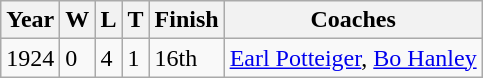<table class="wikitable">
<tr>
<th>Year</th>
<th>W</th>
<th>L</th>
<th>T</th>
<th>Finish</th>
<th>Coaches</th>
</tr>
<tr>
<td>1924</td>
<td>0</td>
<td>4</td>
<td>1</td>
<td>16th</td>
<td><a href='#'>Earl Potteiger</a>, <a href='#'>Bo Hanley</a></td>
</tr>
</table>
